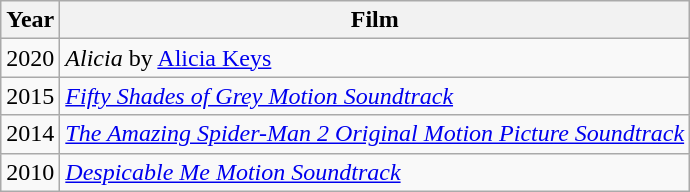<table class="wikitable">
<tr>
<th>Year</th>
<th>Film</th>
</tr>
<tr>
<td>2020</td>
<td><em>Alicia</em> by <a href='#'>Alicia Keys</a></td>
</tr>
<tr>
<td>2015</td>
<td><em><a href='#'>Fifty Shades of Grey Motion Soundtrack</a></em></td>
</tr>
<tr>
<td>2014</td>
<td><em><a href='#'>The Amazing Spider-Man 2 Original Motion Picture Soundtrack</a></em></td>
</tr>
<tr>
<td>2010</td>
<td><em><a href='#'>Despicable Me Motion Soundtrack</a></em></td>
</tr>
</table>
